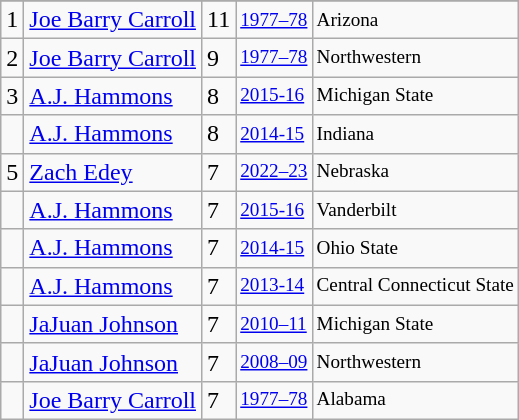<table class="wikitable">
<tr>
</tr>
<tr>
<td>1</td>
<td><a href='#'>Joe Barry Carroll</a></td>
<td>11</td>
<td style="font-size:80%;"><a href='#'>1977–78</a></td>
<td style="font-size:80%;">Arizona</td>
</tr>
<tr>
<td>2</td>
<td><a href='#'>Joe Barry Carroll</a></td>
<td>9</td>
<td style="font-size:80%;"><a href='#'>1977–78</a></td>
<td style="font-size:80%;">Northwestern</td>
</tr>
<tr>
<td>3</td>
<td><a href='#'>A.J. Hammons</a></td>
<td>8</td>
<td style="font-size:80%;"><a href='#'>2015-16</a></td>
<td style="font-size:80%;">Michigan State</td>
</tr>
<tr>
<td></td>
<td><a href='#'>A.J. Hammons</a></td>
<td>8</td>
<td style="font-size:80%;"><a href='#'>2014-15</a></td>
<td style="font-size:80%;">Indiana</td>
</tr>
<tr>
<td>5</td>
<td><a href='#'>Zach Edey</a></td>
<td>7</td>
<td style="font-size:80%;"><a href='#'>2022–23</a></td>
<td style="font-size:80%;">Nebraska</td>
</tr>
<tr>
<td></td>
<td><a href='#'>A.J. Hammons</a></td>
<td>7</td>
<td style="font-size:80%;"><a href='#'>2015-16</a></td>
<td style="font-size:80%;">Vanderbilt</td>
</tr>
<tr>
<td></td>
<td><a href='#'>A.J. Hammons</a></td>
<td>7</td>
<td style="font-size:80%;"><a href='#'>2014-15</a></td>
<td style="font-size:80%;">Ohio State</td>
</tr>
<tr>
<td></td>
<td><a href='#'>A.J. Hammons</a></td>
<td>7</td>
<td style="font-size:80%;"><a href='#'>2013-14</a></td>
<td style="font-size:80%;">Central Connecticut State</td>
</tr>
<tr>
<td></td>
<td><a href='#'>JaJuan Johnson</a></td>
<td>7</td>
<td style="font-size:80%;"><a href='#'>2010–11</a></td>
<td style="font-size:80%;">Michigan State</td>
</tr>
<tr>
<td></td>
<td><a href='#'>JaJuan Johnson</a></td>
<td>7</td>
<td style="font-size:80%;"><a href='#'>2008–09</a></td>
<td style="font-size:80%;">Northwestern</td>
</tr>
<tr>
<td></td>
<td><a href='#'>Joe Barry Carroll</a></td>
<td>7</td>
<td style="font-size:80%;"><a href='#'>1977–78</a></td>
<td style="font-size:80%;">Alabama</td>
</tr>
</table>
